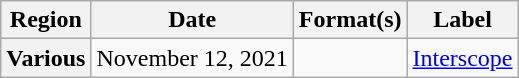<table class="wikitable plainrowheaders">
<tr>
<th scope="col">Region</th>
<th scope="col">Date</th>
<th scope="col">Format(s)</th>
<th scope="col">Label</th>
</tr>
<tr>
<th scope="row">Various</th>
<td>November 12, 2021</td>
<td></td>
<td><a href='#'>Interscope</a></td>
</tr>
</table>
